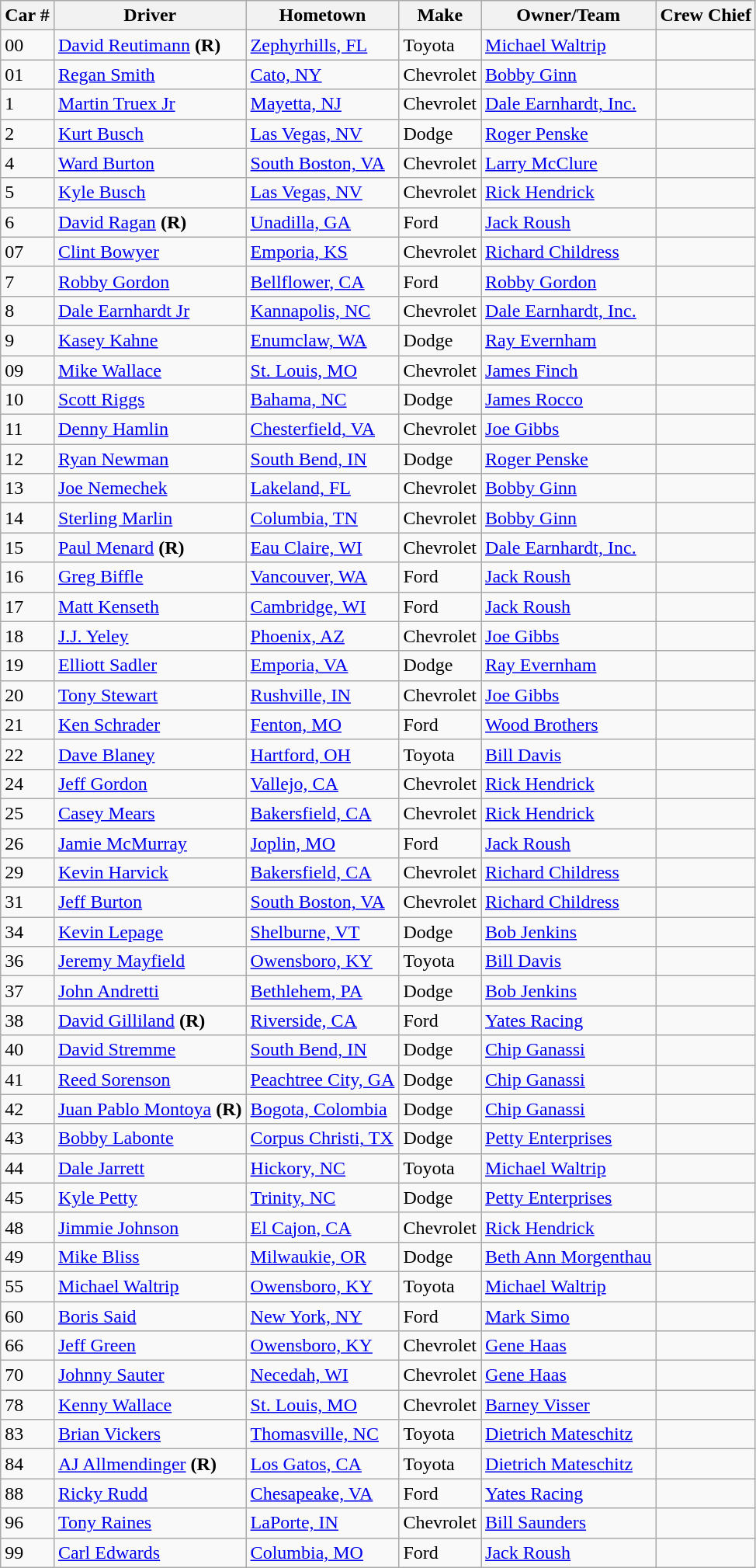<table class="wikitable">
<tr>
<th colspan="1" rowspan="1">Car #</th>
<th colspan="1" rowspan="1"><abbr>Driver</abbr></th>
<th colspan="1" rowspan="1"><abbr>Hometown</abbr></th>
<th colspan="1" rowspan="1"><abbr>Make</abbr></th>
<th colspan="1" rowspan="1">Owner/Team</th>
<th colspan="1" rowspan="1"><abbr>Crew Chief</abbr></th>
</tr>
<tr>
<td>00</td>
<td><a href='#'>David Reutimann</a> <strong>(R)</strong></td>
<td><a href='#'>Zephyrhills, FL</a></td>
<td>Toyota</td>
<td><a href='#'>Michael Waltrip</a></td>
<td></td>
</tr>
<tr>
<td>01</td>
<td><a href='#'>Regan Smith</a></td>
<td><a href='#'>Cato, NY</a></td>
<td>Chevrolet</td>
<td><a href='#'>Bobby Ginn</a></td>
<td></td>
</tr>
<tr>
<td>1</td>
<td><a href='#'>Martin Truex Jr</a></td>
<td><a href='#'>Mayetta, NJ</a></td>
<td>Chevrolet</td>
<td><a href='#'>Dale Earnhardt, Inc.</a></td>
<td></td>
</tr>
<tr>
<td>2</td>
<td><a href='#'>Kurt Busch</a></td>
<td><a href='#'>Las Vegas, NV</a></td>
<td>Dodge</td>
<td><a href='#'>Roger Penske</a></td>
<td></td>
</tr>
<tr>
<td>4</td>
<td><a href='#'>Ward Burton</a></td>
<td><a href='#'>South Boston, VA</a></td>
<td>Chevrolet</td>
<td><a href='#'>Larry McClure</a></td>
<td></td>
</tr>
<tr>
<td>5</td>
<td><a href='#'>Kyle Busch</a></td>
<td><a href='#'>Las Vegas, NV</a></td>
<td>Chevrolet</td>
<td><a href='#'>Rick Hendrick</a></td>
<td></td>
</tr>
<tr>
<td>6</td>
<td><a href='#'>David Ragan</a> <strong>(R)</strong></td>
<td><a href='#'>Unadilla, GA</a></td>
<td>Ford</td>
<td><a href='#'>Jack Roush</a></td>
<td></td>
</tr>
<tr>
<td>07</td>
<td><a href='#'>Clint Bowyer</a></td>
<td><a href='#'>Emporia, KS</a></td>
<td>Chevrolet</td>
<td><a href='#'>Richard Childress</a></td>
<td></td>
</tr>
<tr>
<td>7</td>
<td><a href='#'>Robby Gordon</a></td>
<td><a href='#'>Bellflower, CA</a></td>
<td>Ford</td>
<td><a href='#'>Robby Gordon</a></td>
<td></td>
</tr>
<tr>
<td>8</td>
<td><a href='#'>Dale Earnhardt Jr</a></td>
<td><a href='#'>Kannapolis, NC</a></td>
<td>Chevrolet</td>
<td><a href='#'>Dale Earnhardt, Inc.</a></td>
<td></td>
</tr>
<tr>
<td>9</td>
<td><a href='#'>Kasey Kahne</a></td>
<td><a href='#'>Enumclaw, WA</a></td>
<td>Dodge</td>
<td><a href='#'>Ray Evernham</a></td>
<td></td>
</tr>
<tr>
<td>09</td>
<td><a href='#'>Mike Wallace</a></td>
<td><a href='#'>St. Louis, MO</a></td>
<td>Chevrolet</td>
<td><a href='#'>James Finch</a></td>
<td></td>
</tr>
<tr>
<td>10</td>
<td><a href='#'>Scott Riggs</a></td>
<td><a href='#'>Bahama, NC</a></td>
<td>Dodge</td>
<td><a href='#'>James Rocco</a></td>
<td></td>
</tr>
<tr>
<td>11</td>
<td><a href='#'>Denny Hamlin</a></td>
<td><a href='#'>Chesterfield, VA</a></td>
<td>Chevrolet</td>
<td><a href='#'>Joe Gibbs</a></td>
<td></td>
</tr>
<tr>
<td>12</td>
<td><a href='#'>Ryan Newman</a></td>
<td><a href='#'>South Bend, IN</a></td>
<td>Dodge</td>
<td><a href='#'>Roger Penske</a></td>
<td></td>
</tr>
<tr>
<td>13</td>
<td><a href='#'>Joe Nemechek</a></td>
<td><a href='#'>Lakeland, FL</a></td>
<td>Chevrolet</td>
<td><a href='#'>Bobby Ginn</a></td>
<td></td>
</tr>
<tr>
<td>14</td>
<td><a href='#'>Sterling Marlin</a></td>
<td><a href='#'>Columbia, TN</a></td>
<td>Chevrolet</td>
<td><a href='#'>Bobby Ginn</a></td>
<td></td>
</tr>
<tr>
<td>15</td>
<td><a href='#'>Paul Menard</a> <strong>(R)</strong></td>
<td><a href='#'>Eau Claire, WI</a></td>
<td>Chevrolet</td>
<td><a href='#'>Dale Earnhardt, Inc.</a></td>
<td></td>
</tr>
<tr>
<td>16</td>
<td><a href='#'>Greg Biffle</a></td>
<td><a href='#'>Vancouver, WA</a></td>
<td>Ford</td>
<td><a href='#'>Jack Roush</a></td>
<td></td>
</tr>
<tr>
<td>17</td>
<td><a href='#'>Matt Kenseth</a></td>
<td><a href='#'>Cambridge, WI</a></td>
<td>Ford</td>
<td><a href='#'>Jack Roush</a></td>
<td></td>
</tr>
<tr>
<td>18</td>
<td><a href='#'>J.J. Yeley</a></td>
<td><a href='#'>Phoenix, AZ</a></td>
<td>Chevrolet</td>
<td><a href='#'>Joe Gibbs</a></td>
<td></td>
</tr>
<tr>
<td>19</td>
<td><a href='#'>Elliott Sadler</a></td>
<td><a href='#'>Emporia, VA</a></td>
<td>Dodge</td>
<td><a href='#'>Ray Evernham</a></td>
<td></td>
</tr>
<tr>
<td>20</td>
<td><a href='#'>Tony Stewart</a></td>
<td><a href='#'>Rushville, IN</a></td>
<td>Chevrolet</td>
<td><a href='#'>Joe Gibbs</a></td>
<td></td>
</tr>
<tr>
<td>21</td>
<td><a href='#'>Ken Schrader</a></td>
<td><a href='#'>Fenton, MO</a></td>
<td>Ford</td>
<td><a href='#'>Wood Brothers</a></td>
<td></td>
</tr>
<tr>
<td>22</td>
<td><a href='#'>Dave Blaney</a></td>
<td><a href='#'>Hartford, OH</a></td>
<td>Toyota</td>
<td><a href='#'>Bill Davis</a></td>
<td></td>
</tr>
<tr>
<td>24</td>
<td><a href='#'>Jeff Gordon</a></td>
<td><a href='#'>Vallejo, CA</a></td>
<td>Chevrolet</td>
<td><a href='#'>Rick Hendrick</a></td>
<td></td>
</tr>
<tr>
<td>25</td>
<td><a href='#'>Casey Mears</a></td>
<td><a href='#'>Bakersfield, CA</a></td>
<td>Chevrolet</td>
<td><a href='#'>Rick Hendrick</a></td>
<td></td>
</tr>
<tr>
<td>26</td>
<td><a href='#'>Jamie McMurray</a></td>
<td><a href='#'>Joplin, MO</a></td>
<td>Ford</td>
<td><a href='#'>Jack Roush</a></td>
<td></td>
</tr>
<tr>
<td>29</td>
<td><a href='#'>Kevin Harvick</a></td>
<td><a href='#'>Bakersfield, CA</a></td>
<td>Chevrolet</td>
<td><a href='#'>Richard Childress</a></td>
<td></td>
</tr>
<tr>
<td>31</td>
<td><a href='#'>Jeff Burton</a></td>
<td><a href='#'>South Boston, VA</a></td>
<td>Chevrolet</td>
<td><a href='#'>Richard Childress</a></td>
<td></td>
</tr>
<tr>
<td>34</td>
<td><a href='#'>Kevin Lepage</a></td>
<td><a href='#'>Shelburne, VT</a></td>
<td>Dodge</td>
<td><a href='#'>Bob Jenkins</a></td>
<td></td>
</tr>
<tr>
<td>36</td>
<td><a href='#'>Jeremy Mayfield</a></td>
<td><a href='#'>Owensboro, KY</a></td>
<td>Toyota</td>
<td><a href='#'>Bill Davis</a></td>
<td></td>
</tr>
<tr>
<td>37</td>
<td><a href='#'>John Andretti</a></td>
<td><a href='#'>Bethlehem, PA</a></td>
<td>Dodge</td>
<td><a href='#'>Bob Jenkins</a></td>
<td></td>
</tr>
<tr>
<td>38</td>
<td><a href='#'>David Gilliland</a> <strong>(R)</strong></td>
<td><a href='#'>Riverside, CA</a></td>
<td>Ford</td>
<td><a href='#'>Yates Racing</a></td>
<td></td>
</tr>
<tr>
<td>40</td>
<td><a href='#'>David Stremme</a></td>
<td><a href='#'>South Bend, IN</a></td>
<td>Dodge</td>
<td><a href='#'>Chip Ganassi</a></td>
<td></td>
</tr>
<tr>
<td>41</td>
<td><a href='#'>Reed Sorenson</a></td>
<td><a href='#'>Peachtree City, GA</a></td>
<td>Dodge</td>
<td><a href='#'>Chip Ganassi</a></td>
<td></td>
</tr>
<tr>
<td>42</td>
<td><a href='#'>Juan Pablo Montoya</a> <strong>(R)</strong></td>
<td><a href='#'>Bogota, Colombia</a></td>
<td>Dodge</td>
<td><a href='#'>Chip Ganassi</a></td>
<td></td>
</tr>
<tr>
<td>43</td>
<td><a href='#'>Bobby Labonte</a></td>
<td><a href='#'>Corpus Christi, TX</a></td>
<td>Dodge</td>
<td><a href='#'>Petty Enterprises</a></td>
<td></td>
</tr>
<tr>
<td>44</td>
<td><a href='#'>Dale Jarrett</a></td>
<td><a href='#'>Hickory, NC</a></td>
<td>Toyota</td>
<td><a href='#'>Michael Waltrip</a></td>
<td></td>
</tr>
<tr>
<td>45</td>
<td><a href='#'>Kyle Petty</a></td>
<td><a href='#'>Trinity, NC</a></td>
<td>Dodge</td>
<td><a href='#'>Petty Enterprises</a></td>
<td></td>
</tr>
<tr>
<td>48</td>
<td><a href='#'>Jimmie Johnson</a></td>
<td><a href='#'>El Cajon, CA</a></td>
<td>Chevrolet</td>
<td><a href='#'>Rick Hendrick</a></td>
<td></td>
</tr>
<tr>
<td>49</td>
<td><a href='#'>Mike Bliss</a></td>
<td><a href='#'>Milwaukie, OR</a></td>
<td>Dodge</td>
<td><a href='#'>Beth Ann Morgenthau</a></td>
<td></td>
</tr>
<tr>
<td>55</td>
<td><a href='#'>Michael Waltrip</a></td>
<td><a href='#'>Owensboro, KY</a></td>
<td>Toyota</td>
<td><a href='#'>Michael Waltrip</a></td>
<td></td>
</tr>
<tr>
<td>60</td>
<td><a href='#'>Boris Said</a></td>
<td><a href='#'>New York, NY</a></td>
<td>Ford</td>
<td><a href='#'>Mark Simo</a></td>
<td></td>
</tr>
<tr>
<td>66</td>
<td><a href='#'>Jeff Green</a></td>
<td><a href='#'>Owensboro, KY</a></td>
<td>Chevrolet</td>
<td><a href='#'>Gene Haas</a></td>
<td></td>
</tr>
<tr>
<td>70</td>
<td><a href='#'>Johnny Sauter</a></td>
<td><a href='#'>Necedah, WI</a></td>
<td>Chevrolet</td>
<td><a href='#'>Gene Haas</a></td>
<td></td>
</tr>
<tr>
<td>78</td>
<td><a href='#'>Kenny Wallace</a></td>
<td><a href='#'>St. Louis, MO</a></td>
<td>Chevrolet</td>
<td><a href='#'>Barney Visser</a></td>
<td></td>
</tr>
<tr>
<td>83</td>
<td><a href='#'>Brian Vickers</a></td>
<td><a href='#'>Thomasville, NC</a></td>
<td>Toyota</td>
<td><a href='#'>Dietrich Mateschitz</a></td>
<td></td>
</tr>
<tr>
<td>84</td>
<td><a href='#'>AJ Allmendinger</a> <strong>(R)</strong></td>
<td><a href='#'>Los Gatos, CA</a></td>
<td>Toyota</td>
<td><a href='#'>Dietrich Mateschitz</a></td>
<td></td>
</tr>
<tr>
<td>88</td>
<td><a href='#'>Ricky Rudd</a></td>
<td><a href='#'>Chesapeake, VA</a></td>
<td>Ford</td>
<td><a href='#'>Yates Racing</a></td>
<td></td>
</tr>
<tr>
<td>96</td>
<td><a href='#'>Tony Raines</a></td>
<td><a href='#'>LaPorte, IN</a></td>
<td>Chevrolet</td>
<td><a href='#'>Bill Saunders</a></td>
<td></td>
</tr>
<tr>
<td>99</td>
<td><a href='#'>Carl Edwards</a></td>
<td><a href='#'>Columbia, MO</a></td>
<td>Ford</td>
<td><a href='#'>Jack Roush</a></td>
<td></td>
</tr>
</table>
